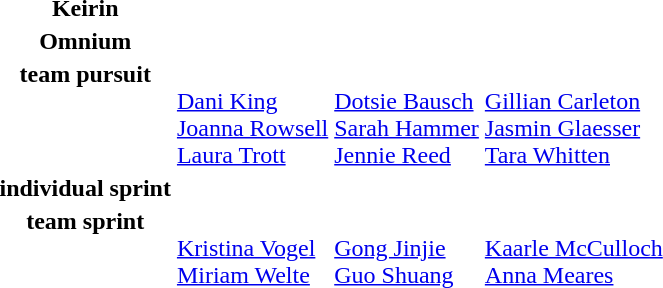<table>
<tr>
<th scope="row">Keirin<br></th>
<td></td>
<td></td>
<td></td>
</tr>
<tr>
<th scope="row">Omnium<br></th>
<td></td>
<td></td>
<td></td>
</tr>
<tr valign="top">
<th scope="row">team pursuit<br></th>
<td><br><a href='#'>Dani King</a><br><a href='#'>Joanna Rowsell</a><br><a href='#'>Laura Trott</a></td>
<td><br><a href='#'>Dotsie Bausch</a><br><a href='#'>Sarah Hammer</a><br><a href='#'>Jennie Reed</a></td>
<td><br><a href='#'>Gillian Carleton</a><br><a href='#'>Jasmin Glaesser</a><br><a href='#'>Tara Whitten</a></td>
</tr>
<tr>
<th scope="row">individual sprint<br></th>
<td></td>
<td></td>
<td></td>
</tr>
<tr valign="top">
<th scope="row">team sprint<br></th>
<td><br><a href='#'>Kristina Vogel</a><br><a href='#'>Miriam Welte</a></td>
<td><br><a href='#'>Gong Jinjie</a><br><a href='#'>Guo Shuang</a></td>
<td><br><a href='#'>Kaarle McCulloch</a><br><a href='#'>Anna Meares</a></td>
</tr>
</table>
